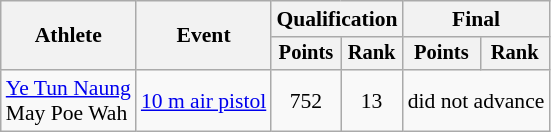<table class=wikitable style=font-size:90%;text-align:center>
<tr>
<th rowspan="2">Athlete</th>
<th rowspan="2">Event</th>
<th colspan=2>Qualification</th>
<th colspan=2>Final</th>
</tr>
<tr style="font-size:95%">
<th>Points</th>
<th>Rank</th>
<th>Points</th>
<th>Rank</th>
</tr>
<tr>
<td align=left><a href='#'>Ye Tun Naung</a><br>May Poe Wah</td>
<td align=left><a href='#'>10 m air pistol</a></td>
<td>752</td>
<td>13</td>
<td colspan=2>did not advance</td>
</tr>
</table>
